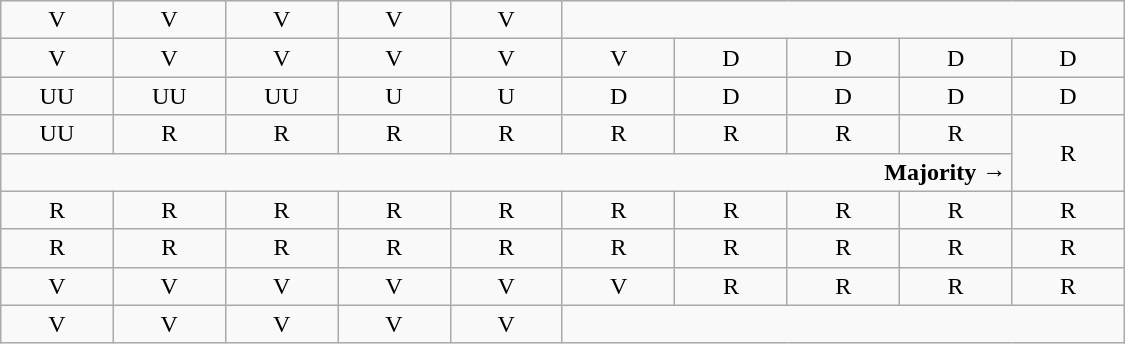<table class="wikitable" style="text-align:center" width=750px>
<tr>
<td>V<br></td>
<td>V<br></td>
<td>V<br></td>
<td>V</td>
<td>V</td>
<td colspan=5> </td>
</tr>
<tr>
<td width=50px >V<br></td>
<td width=50px >V<br></td>
<td width=50px >V<br></td>
<td width=50px >V<br></td>
<td width=50px >V<br></td>
<td width=50px >V<br></td>
<td width=50px >D</td>
<td width=50px >D</td>
<td width=50px >D</td>
<td width=50px >D</td>
</tr>
<tr>
<td>UU</td>
<td>UU</td>
<td>UU</td>
<td>U</td>
<td>U</td>
<td>D<br></td>
<td>D<br></td>
<td>D<br></td>
<td>D</td>
<td>D</td>
</tr>
<tr>
<td>UU</td>
<td>R<br></td>
<td>R<br></td>
<td>R<br></td>
<td>R<br></td>
<td>R<br></td>
<td>R<br></td>
<td>R<br></td>
<td>R<br></td>
<td rowspan=2 >R<br></td>
</tr>
<tr>
<td colspan=9 align=right><strong>Majority →</strong></td>
</tr>
<tr>
<td>R</td>
<td>R</td>
<td>R</td>
<td>R</td>
<td>R</td>
<td>R</td>
<td>R</td>
<td>R</td>
<td>R<br></td>
<td>R<br></td>
</tr>
<tr>
<td>R</td>
<td>R</td>
<td>R</td>
<td>R</td>
<td>R</td>
<td>R</td>
<td>R</td>
<td>R</td>
<td>R</td>
<td>R</td>
</tr>
<tr>
<td>V</td>
<td>V</td>
<td>V</td>
<td>V</td>
<td>V</td>
<td>V<br></td>
<td>R</td>
<td>R</td>
<td>R</td>
<td>R</td>
</tr>
<tr>
<td>V</td>
<td>V</td>
<td>V</td>
<td>V</td>
<td>V</td>
<td colspan=5> </td>
</tr>
</table>
